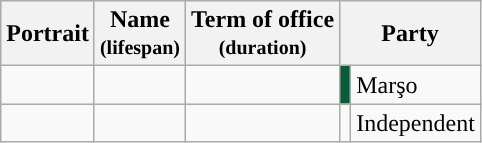<table class="wikitable">
<tr>
<th>Portrait</th>
<th>Name<br><small>(lifespan)</small></th>
<th>Term of office<br><small>(duration)</small></th>
<th colspan=2>Party</th>
</tr>
<tr>
<td></td>
<td></td>
<td></td>
<td style="background-color:#085C38"></td>
<td>Marşo</td>
</tr>
<tr>
<td></td>
<td></td>
<td></td>
<td style="background-color:"></td>
<td>Independent</td>
</tr>
</table>
